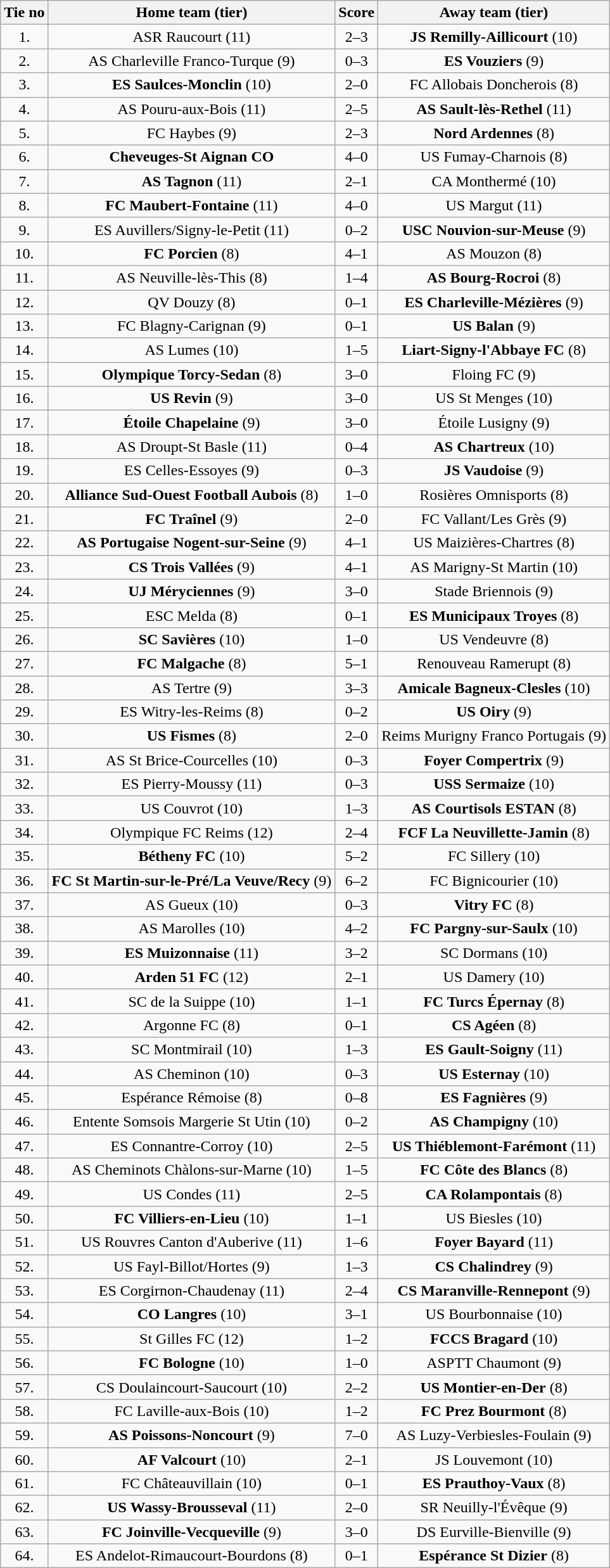<table class="wikitable" style="text-align: center">
<tr>
<th>Tie no</th>
<th>Home team (tier)</th>
<th>Score</th>
<th>Away team (tier)</th>
</tr>
<tr>
<td>1.</td>
<td>ASR Raucourt (11)</td>
<td>2–3</td>
<td><strong>JS Remilly-Aillicourt</strong> (10)</td>
</tr>
<tr>
<td>2.</td>
<td>AS Charleville Franco-Turque (9)</td>
<td>0–3</td>
<td><strong>ES Vouziers</strong> (9)</td>
</tr>
<tr>
<td>3.</td>
<td><strong>ES Saulces-Monclin</strong> (10)</td>
<td>2–0</td>
<td>FC Allobais Doncherois (8)</td>
</tr>
<tr>
<td>4.</td>
<td>AS Pouru-aux-Bois (11)</td>
<td>2–5</td>
<td><strong>AS Sault-lès-Rethel</strong> (11)</td>
</tr>
<tr>
<td>5.</td>
<td>FC Haybes (9)</td>
<td>2–3</td>
<td><strong>Nord Ardennes</strong> (8)</td>
</tr>
<tr>
<td>6.</td>
<td><strong>Cheveuges-St Aignan CO</strong></td>
<td>4–0</td>
<td>US Fumay-Charnois (8)</td>
</tr>
<tr>
<td>7.</td>
<td><strong>AS Tagnon</strong> (11)</td>
<td>2–1</td>
<td>CA Monthermé (10)</td>
</tr>
<tr>
<td>8.</td>
<td><strong>FC Maubert-Fontaine</strong> (11)</td>
<td>4–0</td>
<td>US Margut (11)</td>
</tr>
<tr>
<td>9.</td>
<td>ES Auvillers/Signy-le-Petit (11)</td>
<td>0–2</td>
<td><strong>USC Nouvion-sur-Meuse</strong> (9)</td>
</tr>
<tr>
<td>10.</td>
<td><strong>FC Porcien</strong> (8)</td>
<td>4–1</td>
<td>AS Mouzon (8)</td>
</tr>
<tr>
<td>11.</td>
<td>AS Neuville-lès-This (8)</td>
<td>1–4</td>
<td><strong>AS Bourg-Rocroi</strong> (8)</td>
</tr>
<tr>
<td>12.</td>
<td>QV Douzy (8)</td>
<td>0–1</td>
<td><strong>ES Charleville-Mézières</strong> (9)</td>
</tr>
<tr>
<td>13.</td>
<td>FC Blagny-Carignan (9)</td>
<td>0–1</td>
<td><strong>US Balan</strong> (9)</td>
</tr>
<tr>
<td>14.</td>
<td>AS Lumes (10)</td>
<td>1–5</td>
<td><strong>Liart-Signy-l'Abbaye FC</strong> (8)</td>
</tr>
<tr>
<td>15.</td>
<td><strong>Olympique Torcy-Sedan</strong> (8)</td>
<td>3–0</td>
<td>Floing FC (9)</td>
</tr>
<tr>
<td>16.</td>
<td><strong>US Revin</strong> (9)</td>
<td>3–0</td>
<td>US St Menges (10)</td>
</tr>
<tr>
<td>17.</td>
<td><strong>Étoile Chapelaine</strong> (9)</td>
<td>3–0</td>
<td>Étoile Lusigny (9)</td>
</tr>
<tr>
<td>18.</td>
<td>AS Droupt-St Basle (11)</td>
<td>0–4</td>
<td><strong>AS Chartreux</strong> (10)</td>
</tr>
<tr>
<td>19.</td>
<td>ES Celles-Essoyes (9)</td>
<td>0–3</td>
<td><strong>JS Vaudoise</strong> (9)</td>
</tr>
<tr>
<td>20.</td>
<td><strong>Alliance Sud-Ouest Football Aubois</strong> (8)</td>
<td>1–0</td>
<td>Rosières Omnisports (8)</td>
</tr>
<tr>
<td>21.</td>
<td><strong>FC Traînel</strong> (9)</td>
<td>2–0</td>
<td>FC Vallant/Les Grès (9)</td>
</tr>
<tr>
<td>22.</td>
<td><strong>AS Portugaise Nogent-sur-Seine</strong> (9)</td>
<td>4–1</td>
<td>US Maizières-Chartres (8)</td>
</tr>
<tr>
<td>23.</td>
<td><strong>CS Trois Vallées</strong> (9)</td>
<td>4–1</td>
<td>AS Marigny-St Martin (10)</td>
</tr>
<tr>
<td>24.</td>
<td><strong>UJ Méryciennes</strong> (9)</td>
<td>3–0</td>
<td>Stade Briennois (9)</td>
</tr>
<tr>
<td>25.</td>
<td>ESC Melda (8)</td>
<td>0–1</td>
<td><strong>ES Municipaux Troyes</strong> (8)</td>
</tr>
<tr>
<td>26.</td>
<td><strong>SC Savières</strong> (10)</td>
<td>1–0</td>
<td>US Vendeuvre (8)</td>
</tr>
<tr>
<td>27.</td>
<td><strong>FC Malgache</strong> (8)</td>
<td>5–1 </td>
<td>Renouveau Ramerupt (8)</td>
</tr>
<tr>
<td>28.</td>
<td>AS Tertre (9)</td>
<td>3–3 </td>
<td><strong>Amicale Bagneux-Clesles</strong> (10)</td>
</tr>
<tr>
<td>29.</td>
<td>ES Witry-les-Reims (8)</td>
<td>0–2</td>
<td><strong>US Oiry</strong> (9)</td>
</tr>
<tr>
<td>30.</td>
<td><strong>US Fismes</strong> (8)</td>
<td>2–0</td>
<td>Reims Murigny Franco Portugais (9)</td>
</tr>
<tr>
<td>31.</td>
<td>AS St Brice-Courcelles (10)</td>
<td>0–3</td>
<td><strong>Foyer Compertrix</strong> (9)</td>
</tr>
<tr>
<td>32.</td>
<td>ES Pierry-Moussy (11)</td>
<td>0–3</td>
<td><strong>USS Sermaize</strong> (10)</td>
</tr>
<tr>
<td>33.</td>
<td>US Couvrot (10)</td>
<td>1–3</td>
<td><strong>AS Courtisols ESTAN</strong> (8)</td>
</tr>
<tr>
<td>34.</td>
<td>Olympique FC Reims (12)</td>
<td>2–4</td>
<td><strong>FCF La Neuvillette-Jamin</strong> (8)</td>
</tr>
<tr>
<td>35.</td>
<td><strong>Bétheny FC</strong> (10)</td>
<td>5–2</td>
<td>FC Sillery (10)</td>
</tr>
<tr>
<td>36.</td>
<td><strong>FC St Martin-sur-le-Pré/La Veuve/Recy</strong> (9)</td>
<td>6–2</td>
<td>FC Bignicourier (10)</td>
</tr>
<tr>
<td>37.</td>
<td>AS Gueux (10)</td>
<td>0–3</td>
<td><strong>Vitry FC</strong> (8)</td>
</tr>
<tr>
<td>38.</td>
<td>AS Marolles (10)</td>
<td>4–2</td>
<td><strong>FC Pargny-sur-Saulx</strong> (10)</td>
</tr>
<tr>
<td>39.</td>
<td><strong>ES Muizonnaise</strong> (11)</td>
<td>3–2 </td>
<td>SC Dormans (10)</td>
</tr>
<tr>
<td>40.</td>
<td><strong>Arden 51 FC</strong> (12)</td>
<td>2–1</td>
<td>US Damery (10)</td>
</tr>
<tr>
<td>41.</td>
<td>SC de la Suippe (10)</td>
<td>1–1 </td>
<td><strong>FC Turcs Épernay</strong> (8)</td>
</tr>
<tr>
<td>42.</td>
<td>Argonne FC (8)</td>
<td>0–1</td>
<td><strong>CS Agéen</strong> (8)</td>
</tr>
<tr>
<td>43.</td>
<td>SC Montmirail (10)</td>
<td>1–3</td>
<td><strong>ES Gault-Soigny</strong> (11)</td>
</tr>
<tr>
<td>44.</td>
<td>AS Cheminon (10)</td>
<td>0–3 </td>
<td><strong>US Esternay</strong> (10)</td>
</tr>
<tr>
<td>45.</td>
<td>Espérance Rémoise (8)</td>
<td>0–8</td>
<td><strong>ES Fagnières</strong> (9)</td>
</tr>
<tr>
<td>46.</td>
<td>Entente Somsois Margerie St Utin (10)</td>
<td>0–2</td>
<td><strong>AS Champigny</strong> (10)</td>
</tr>
<tr>
<td>47.</td>
<td>ES Connantre-Corroy (10)</td>
<td>2–5</td>
<td><strong>US Thiéblemont-Farémont</strong> (11)</td>
</tr>
<tr>
<td>48.</td>
<td>AS Cheminots Chàlons-sur-Marne (10)</td>
<td>1–5 </td>
<td><strong>FC Côte des Blancs</strong> (8)</td>
</tr>
<tr>
<td>49.</td>
<td>US Condes (11)</td>
<td>2–5</td>
<td><strong>CA Rolampontais</strong> (8)</td>
</tr>
<tr>
<td>50.</td>
<td><strong>FC Villiers-en-Lieu</strong> (10)</td>
<td>1–1 </td>
<td>US Biesles (10)</td>
</tr>
<tr>
<td>51.</td>
<td>US Rouvres Canton d'Auberive (11)</td>
<td>1–6</td>
<td><strong>Foyer Bayard</strong> (11)</td>
</tr>
<tr>
<td>52.</td>
<td>US Fayl-Billot/Hortes (9)</td>
<td>1–3</td>
<td><strong>CS Chalindrey</strong> (9)</td>
</tr>
<tr>
<td>53.</td>
<td>ES Corgirnon-Chaudenay (11)</td>
<td>2–4</td>
<td><strong>CS Maranville-Rennepont</strong> (9)</td>
</tr>
<tr>
<td>54.</td>
<td><strong>CO Langres</strong> (10)</td>
<td>3–1</td>
<td>US Bourbonnaise (10)</td>
</tr>
<tr>
<td>55.</td>
<td>St Gilles FC (12)</td>
<td>1–2 </td>
<td><strong>FCCS Bragard</strong> (10)</td>
</tr>
<tr>
<td>56.</td>
<td><strong>FC Bologne</strong> (10)</td>
<td>1–0 </td>
<td>ASPTT Chaumont (9)</td>
</tr>
<tr>
<td>57.</td>
<td>CS Doulaincourt-Saucourt (10)</td>
<td>2–2 </td>
<td><strong>US Montier-en-Der</strong> (8)</td>
</tr>
<tr>
<td>58.</td>
<td>FC Laville-aux-Bois (10)</td>
<td>1–2</td>
<td><strong>FC Prez Bourmont</strong> (8)</td>
</tr>
<tr>
<td>59.</td>
<td><strong>AS Poissons-Noncourt</strong> (9)</td>
<td>7–0</td>
<td>AS Luzy-Verbiesles-Foulain (9)</td>
</tr>
<tr>
<td>60.</td>
<td><strong>AF Valcourt</strong> (10)</td>
<td>2–1</td>
<td>JS Louvemont (10)</td>
</tr>
<tr>
<td>61.</td>
<td>FC Châteauvillain (10)</td>
<td>0–1 </td>
<td><strong>ES Prauthoy-Vaux</strong> (8)</td>
</tr>
<tr>
<td>62.</td>
<td><strong>US Wassy-Brousseval</strong> (11)</td>
<td>2–0</td>
<td>SR Neuilly-l'Évêque (9)</td>
</tr>
<tr>
<td>63.</td>
<td><strong>FC Joinville-Vecqueville</strong> (9)</td>
<td>3–0</td>
<td>DS Eurville-Bienville (9)</td>
</tr>
<tr>
<td>64.</td>
<td>ES Andelot-Rimaucourt-Bourdons (8)</td>
<td>0–1 </td>
<td><strong>Espérance St Dizier</strong> (8)</td>
</tr>
</table>
